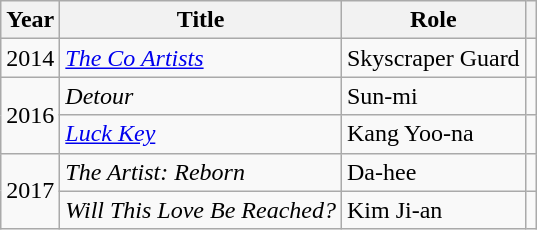<table class="wikitable plainrowheaders">
<tr>
<th scope="col">Year</th>
<th scope="col">Title</th>
<th scope="col">Role</th>
<th scope="col" class="unsortable"></th>
</tr>
<tr>
<td>2014</td>
<td><em><a href='#'>The Co Artists</a></em></td>
<td>Skyscraper Guard</td>
<td></td>
</tr>
<tr>
<td rowspan="2">2016</td>
<td><em>Detour</em></td>
<td>Sun-mi</td>
<td></td>
</tr>
<tr>
<td><em><a href='#'>Luck Key</a></em></td>
<td>Kang Yoo-na</td>
<td></td>
</tr>
<tr>
<td rowspan="2">2017</td>
<td><em>The Artist: Reborn</em></td>
<td>Da-hee</td>
<td></td>
</tr>
<tr>
<td><em>Will This Love Be Reached?</em></td>
<td>Kim Ji-an</td>
<td></td>
</tr>
</table>
